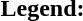<table class="toccolours" style="font-size:100%; white-space:nowrap;">
<tr>
<td><strong>Legend:</strong></td>
<td>      </td>
</tr>
<tr>
<td></td>
</tr>
<tr>
<td></td>
</tr>
</table>
